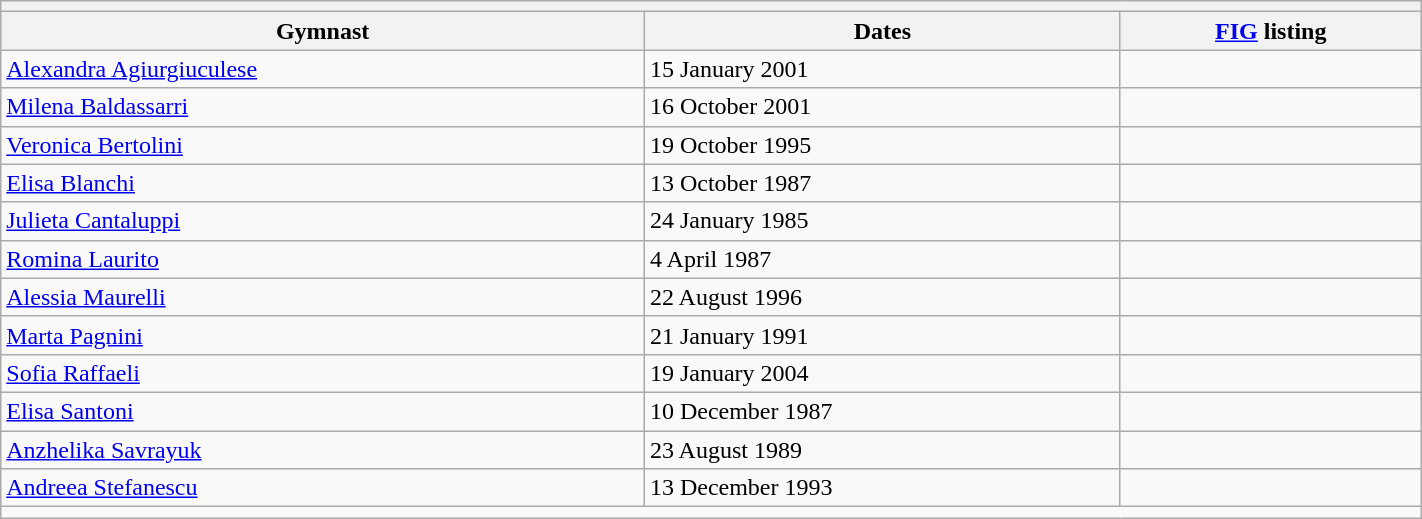<table class="wikitable mw-collapsible mw-collapsed" width="75%">
<tr>
<th colspan="3"></th>
</tr>
<tr>
<th>Gymnast</th>
<th>Dates</th>
<th><a href='#'>FIG</a> listing</th>
</tr>
<tr>
<td><a href='#'>Alexandra Agiurgiuculese</a></td>
<td>15 January 2001</td>
<td></td>
</tr>
<tr>
<td><a href='#'>Milena Baldassarri</a></td>
<td>16 October 2001</td>
<td></td>
</tr>
<tr>
<td><a href='#'>Veronica Bertolini</a></td>
<td>19 October 1995</td>
<td></td>
</tr>
<tr>
<td><a href='#'>Elisa Blanchi</a></td>
<td>13 October 1987</td>
<td></td>
</tr>
<tr>
<td><a href='#'>Julieta Cantaluppi</a></td>
<td>24 January 1985</td>
<td></td>
</tr>
<tr>
<td><a href='#'>Romina Laurito</a></td>
<td>4 April 1987</td>
<td></td>
</tr>
<tr>
<td><a href='#'>Alessia Maurelli</a></td>
<td>22 August 1996</td>
<td></td>
</tr>
<tr>
<td><a href='#'>Marta Pagnini</a></td>
<td>21 January 1991</td>
<td></td>
</tr>
<tr>
<td><a href='#'>Sofia Raffaeli</a></td>
<td>19 January 2004</td>
<td></td>
</tr>
<tr>
<td><a href='#'>Elisa Santoni</a></td>
<td>10 December 1987</td>
<td></td>
</tr>
<tr>
<td><a href='#'>Anzhelika Savrayuk</a></td>
<td>23 August 1989</td>
<td></td>
</tr>
<tr>
<td><a href='#'>Andreea Stefanescu</a></td>
<td>13 December 1993</td>
<td></td>
</tr>
<tr>
<td colspan="3"></td>
</tr>
</table>
